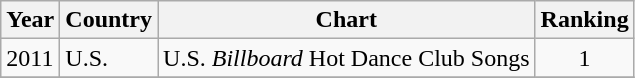<table class="wikitable" border="1">
<tr>
<th>Year</th>
<th>Country</th>
<th>Chart</th>
<th>Ranking</th>
</tr>
<tr>
<td>2011</td>
<td>U.S.</td>
<td>U.S. <em>Billboard</em> Hot Dance Club Songs</td>
<td align="center">1</td>
</tr>
<tr>
</tr>
</table>
